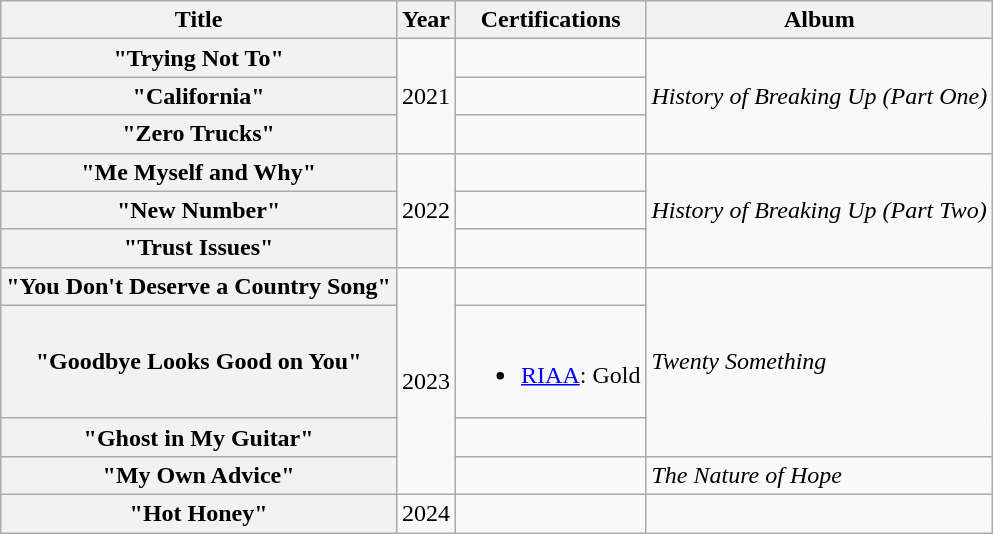<table class="wikitable plainrowheaders">
<tr>
<th scope="col">Title</th>
<th scope="col">Year</th>
<th scope="col">Certifications</th>
<th scope="col">Album</th>
</tr>
<tr>
<th scope="row">"Trying Not To"</th>
<td rowspan="3">2021</td>
<td></td>
<td rowspan="3"><em>History of Breaking Up (Part One)</em></td>
</tr>
<tr>
<th scope="row">"California"</th>
<td></td>
</tr>
<tr>
<th scope="row">"Zero Trucks"</th>
<td></td>
</tr>
<tr>
<th scope="row">"Me Myself and Why"</th>
<td rowspan="3">2022</td>
<td></td>
<td rowspan="3"><em>History of Breaking Up (Part Two)</em></td>
</tr>
<tr>
<th scope="row">"New Number"</th>
<td></td>
</tr>
<tr>
<th scope="row">"Trust Issues"</th>
<td></td>
</tr>
<tr>
<th scope="row">"You Don't Deserve a Country Song"</th>
<td rowspan="4">2023</td>
<td></td>
<td rowspan="3"><em>Twenty Something</em></td>
</tr>
<tr>
<th scope="row">"Goodbye Looks Good on You"<br></th>
<td><br><ul><li><a href='#'>RIAA</a>: Gold</li></ul></td>
</tr>
<tr>
<th scope="row">"Ghost in My Guitar"</th>
<td></td>
</tr>
<tr>
<th scope="row">"My Own Advice"<br></th>
<td></td>
<td><em>The Nature of Hope</em></td>
</tr>
<tr>
<th scope="row">"Hot Honey"<br></th>
<td>2024</td>
<td></td>
<td></td>
</tr>
</table>
